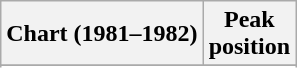<table class="wikitable sortable">
<tr>
<th align="left">Chart (1981–1982)</th>
<th align="center">Peak<br>position</th>
</tr>
<tr>
</tr>
<tr>
</tr>
<tr>
</tr>
<tr>
</tr>
</table>
